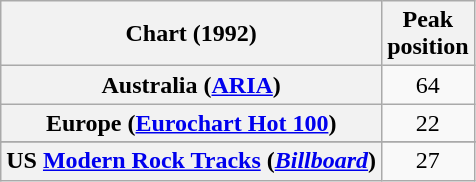<table class="wikitable sortable plainrowheaders" style="text-align:center">
<tr>
<th>Chart (1992)</th>
<th>Peak<br>position</th>
</tr>
<tr>
<th scope="row">Australia (<a href='#'>ARIA</a>)</th>
<td>64</td>
</tr>
<tr>
<th scope="row">Europe (<a href='#'>Eurochart Hot 100</a>)</th>
<td>22</td>
</tr>
<tr>
</tr>
<tr>
</tr>
<tr>
<th scope="row">US <a href='#'>Modern Rock Tracks</a> (<em><a href='#'>Billboard</a></em>)<br></th>
<td>27</td>
</tr>
</table>
